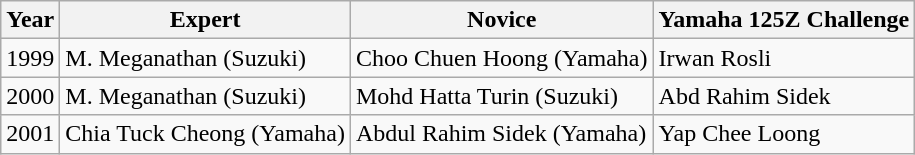<table class="wikitable">
<tr>
<th>Year</th>
<th>Expert</th>
<th>Novice</th>
<th>Yamaha 125Z Challenge</th>
</tr>
<tr>
<td>1999</td>
<td>M. Meganathan (Suzuki)</td>
<td>Choo Chuen Hoong (Yamaha)</td>
<td>Irwan Rosli</td>
</tr>
<tr>
<td>2000</td>
<td>M. Meganathan (Suzuki)</td>
<td>Mohd Hatta Turin (Suzuki)</td>
<td>Abd Rahim Sidek</td>
</tr>
<tr>
<td>2001</td>
<td>Chia Tuck Cheong (Yamaha)</td>
<td>Abdul Rahim Sidek (Yamaha)</td>
<td>Yap Chee Loong</td>
</tr>
</table>
